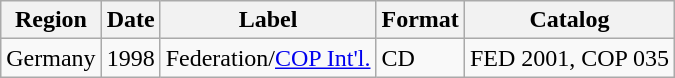<table class="wikitable">
<tr>
<th>Region</th>
<th>Date</th>
<th>Label</th>
<th>Format</th>
<th>Catalog</th>
</tr>
<tr>
<td>Germany</td>
<td>1998</td>
<td>Federation/<a href='#'>COP Int'l.</a></td>
<td>CD</td>
<td>FED 2001, COP 035</td>
</tr>
</table>
